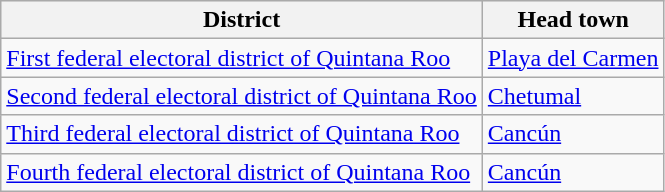<table class="wikitable" border="1">
<tr style="background:#efefef;">
<th><strong>District</strong></th>
<th><strong>Head town</strong></th>
</tr>
<tr>
<td><a href='#'>First federal electoral district of Quintana Roo</a></td>
<td><a href='#'>Playa del Carmen</a></td>
</tr>
<tr>
<td><a href='#'>Second federal electoral district of Quintana Roo</a></td>
<td><a href='#'>Chetumal</a></td>
</tr>
<tr>
<td><a href='#'>Third federal electoral district of Quintana Roo</a></td>
<td><a href='#'>Cancún</a></td>
</tr>
<tr>
<td><a href='#'>Fourth federal electoral district of Quintana Roo</a></td>
<td><a href='#'>Cancún</a></td>
</tr>
</table>
